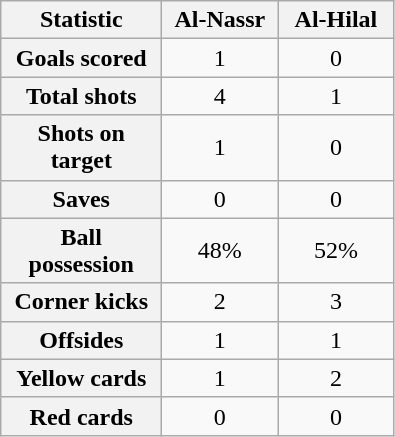<table class="wikitable plainrowheaders" style="text-align:center">
<tr>
<th scope="col" style="width:100px">Statistic</th>
<th scope="col" style="width:70px">Al-Nassr</th>
<th scope="col" style="width:70px">Al-Hilal</th>
</tr>
<tr>
<th scope=row>Goals scored</th>
<td>1</td>
<td>0</td>
</tr>
<tr>
<th scope=row>Total shots</th>
<td>4</td>
<td>1</td>
</tr>
<tr>
<th scope=row>Shots on target</th>
<td>1</td>
<td>0</td>
</tr>
<tr>
<th scope=row>Saves</th>
<td>0</td>
<td>0</td>
</tr>
<tr>
<th scope=row>Ball possession</th>
<td>48%</td>
<td>52%</td>
</tr>
<tr>
<th scope=row>Corner kicks</th>
<td>2</td>
<td>3</td>
</tr>
<tr>
<th scope=row>Offsides</th>
<td>1</td>
<td>1</td>
</tr>
<tr>
<th scope=row>Yellow cards</th>
<td>1</td>
<td>2</td>
</tr>
<tr>
<th scope=row>Red cards</th>
<td>0</td>
<td>0</td>
</tr>
</table>
